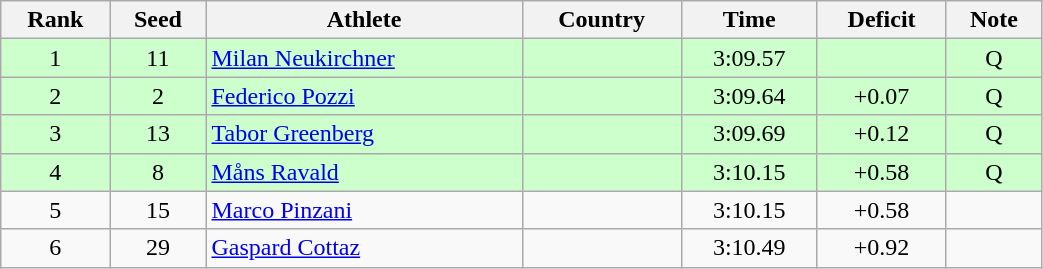<table class="wikitable sortable" style="text-align:center" width=55%>
<tr>
<th>Rank</th>
<th>Seed</th>
<th>Athlete</th>
<th>Country</th>
<th>Time</th>
<th>Deficit</th>
<th>Note</th>
</tr>
<tr bgcolor=ccffcc>
<td>1</td>
<td>11</td>
<td align=left><a href='#'>Milan Neukirchner</a></td>
<td align=left></td>
<td>3:09.57</td>
<td></td>
<td>Q</td>
</tr>
<tr bgcolor=ccffcc>
<td>2</td>
<td>2</td>
<td align=left><a href='#'>Federico Pozzi</a></td>
<td align=left></td>
<td>3:09.64</td>
<td>+0.07</td>
<td>Q</td>
</tr>
<tr bgcolor=ccffcc>
<td>3</td>
<td>13</td>
<td align=left><a href='#'>Tabor Greenberg</a></td>
<td align=left></td>
<td>3:09.69</td>
<td>+0.12</td>
<td>Q</td>
</tr>
<tr bgcolor=ccffcc>
<td>4</td>
<td>8</td>
<td align=left><a href='#'>Måns Ravald</a></td>
<td align=left></td>
<td>3:10.15</td>
<td>+0.58</td>
<td>Q</td>
</tr>
<tr>
<td>5</td>
<td>15</td>
<td align=left><a href='#'>Marco Pinzani</a></td>
<td align=left></td>
<td>3:10.15</td>
<td>+0.58</td>
<td></td>
</tr>
<tr>
<td>6</td>
<td>29</td>
<td align=left><a href='#'>Gaspard Cottaz</a></td>
<td align=left></td>
<td>3:10.49</td>
<td>+0.92</td>
<td></td>
</tr>
</table>
